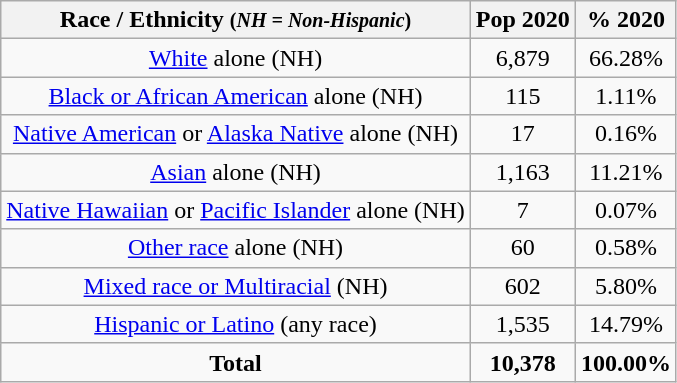<table class="wikitable" style="text-align:center;">
<tr>
<th>Race / Ethnicity <small>(<em>NH = Non-Hispanic</em>)</small></th>
<th>Pop 2020</th>
<th>% 2020</th>
</tr>
<tr>
<td><a href='#'>White</a> alone (NH)</td>
<td>6,879</td>
<td>66.28%</td>
</tr>
<tr>
<td><a href='#'>Black or African American</a> alone (NH)</td>
<td>115</td>
<td>1.11%</td>
</tr>
<tr>
<td><a href='#'>Native American</a> or <a href='#'>Alaska Native</a> alone (NH)</td>
<td>17</td>
<td>0.16%</td>
</tr>
<tr>
<td><a href='#'>Asian</a> alone (NH)</td>
<td>1,163</td>
<td>11.21%</td>
</tr>
<tr>
<td><a href='#'>Native Hawaiian</a> or <a href='#'>Pacific Islander</a> alone (NH)</td>
<td>7</td>
<td>0.07%</td>
</tr>
<tr>
<td><a href='#'>Other race</a> alone (NH)</td>
<td>60</td>
<td>0.58%</td>
</tr>
<tr>
<td><a href='#'>Mixed race or Multiracial</a> (NH)</td>
<td>602</td>
<td>5.80%</td>
</tr>
<tr>
<td><a href='#'>Hispanic or Latino</a> (any race)</td>
<td>1,535</td>
<td>14.79%</td>
</tr>
<tr>
<td><strong>Total</strong></td>
<td><strong>10,378</strong></td>
<td><strong>100.00%</strong></td>
</tr>
</table>
